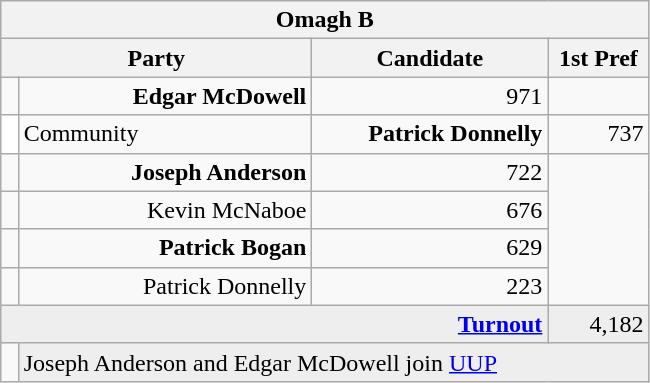<table class="wikitable">
<tr>
<th colspan="4" align="center">Omagh B</th>
</tr>
<tr>
<th colspan="2" align="center" width=200>Party</th>
<th width=150>Candidate</th>
<th width=60>1st Pref</th>
</tr>
<tr>
<td></td>
<td align="right"><strong>Edgar McDowell</strong></td>
<td align="right">971</td>
</tr>
<tr>
<td style="background-color: #FFFFFF"></td>
<td>Community</td>
<td align="right"><strong>Patrick Donnelly</strong></td>
<td align="right">737</td>
</tr>
<tr>
<td></td>
<td align="right"><strong>Joseph Anderson</strong></td>
<td align="right">722</td>
</tr>
<tr>
<td></td>
<td align="right">Kevin McNaboe</td>
<td align="right">676</td>
</tr>
<tr>
<td></td>
<td align="right"><strong>Patrick Bogan</strong></td>
<td align="right">629</td>
</tr>
<tr>
<td></td>
<td align="right">Patrick Donnelly</td>
<td align="right">223</td>
</tr>
<tr bgcolor="EEEEEE">
<td colspan=3 align="right"><strong><a href='#'>Turnout</a></strong></td>
<td align="right">4,182</td>
</tr>
<tr>
<td bgcolor=></td>
<td colspan=3 bgcolor="EEEEEE">Joseph Anderson and Edgar McDowell join <a href='#'>UUP</a></td>
</tr>
</table>
